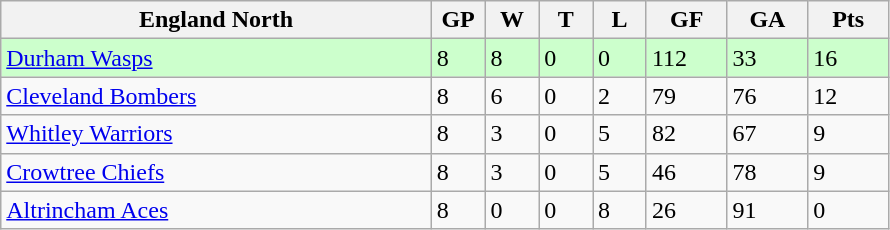<table class="wikitable">
<tr>
<th width="40%">England North</th>
<th width="5%">GP</th>
<th width="5%">W</th>
<th width="5%">T</th>
<th width="5%">L</th>
<th width="7.5%">GF</th>
<th width="7.5%">GA</th>
<th width="7.5%">Pts</th>
</tr>
<tr bgcolor="#CCFFCC">
<td><a href='#'>Durham Wasps</a></td>
<td>8</td>
<td>8</td>
<td>0</td>
<td>0</td>
<td>112</td>
<td>33</td>
<td>16</td>
</tr>
<tr>
<td><a href='#'>Cleveland Bombers</a></td>
<td>8</td>
<td>6</td>
<td>0</td>
<td>2</td>
<td>79</td>
<td>76</td>
<td>12</td>
</tr>
<tr>
<td><a href='#'>Whitley Warriors</a></td>
<td>8</td>
<td>3</td>
<td>0</td>
<td>5</td>
<td>82</td>
<td>67</td>
<td>9</td>
</tr>
<tr>
<td><a href='#'>Crowtree Chiefs</a></td>
<td>8</td>
<td>3</td>
<td>0</td>
<td>5</td>
<td>46</td>
<td>78</td>
<td>9</td>
</tr>
<tr>
<td><a href='#'>Altrincham Aces</a></td>
<td>8</td>
<td>0</td>
<td>0</td>
<td>8</td>
<td>26</td>
<td>91</td>
<td>0</td>
</tr>
</table>
